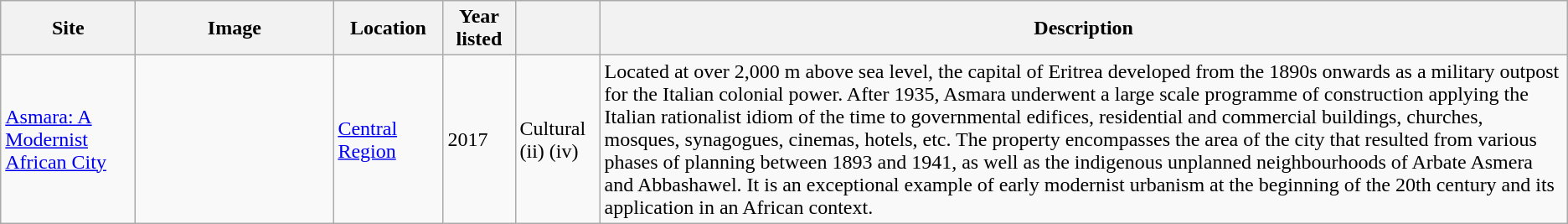<table class="wikitable sortable plainrowheaders">
<tr>
<th style="width:100px;" scope="col">Site</th>
<th class="unsortable"  style="width:150px;" scope="col">Image</th>
<th style="width:80px;" scope="col">Location</th>
<th style="width:50px;" scope="col">Year listed</th>
<th style="width:60px;" scope="col" data-sort-type="number"></th>
<th scope="col" class="unsortable">Description</th>
</tr>
<tr>
<td><a href='#'>Asmara: A Modernist African City</a></td>
<td></td>
<td><a href='#'>Central Region</a></td>
<td>2017</td>
<td>Cultural (ii) (iv)</td>
<td>Located at over 2,000 m above sea level, the capital of Eritrea developed from the 1890s onwards as a military outpost for the Italian colonial power. After 1935, Asmara underwent a large scale programme of construction applying the Italian rationalist idiom of the time to governmental edifices, residential and commercial buildings, churches, mosques, synagogues, cinemas, hotels, etc. The property encompasses the area of the city that resulted from various phases of planning between 1893 and 1941, as well as the indigenous unplanned neighbourhoods of Arbate Asmera and Abbashawel. It is an exceptional example of early modernist urbanism at the beginning of the 20th century and its application in an African context.</td>
</tr>
</table>
